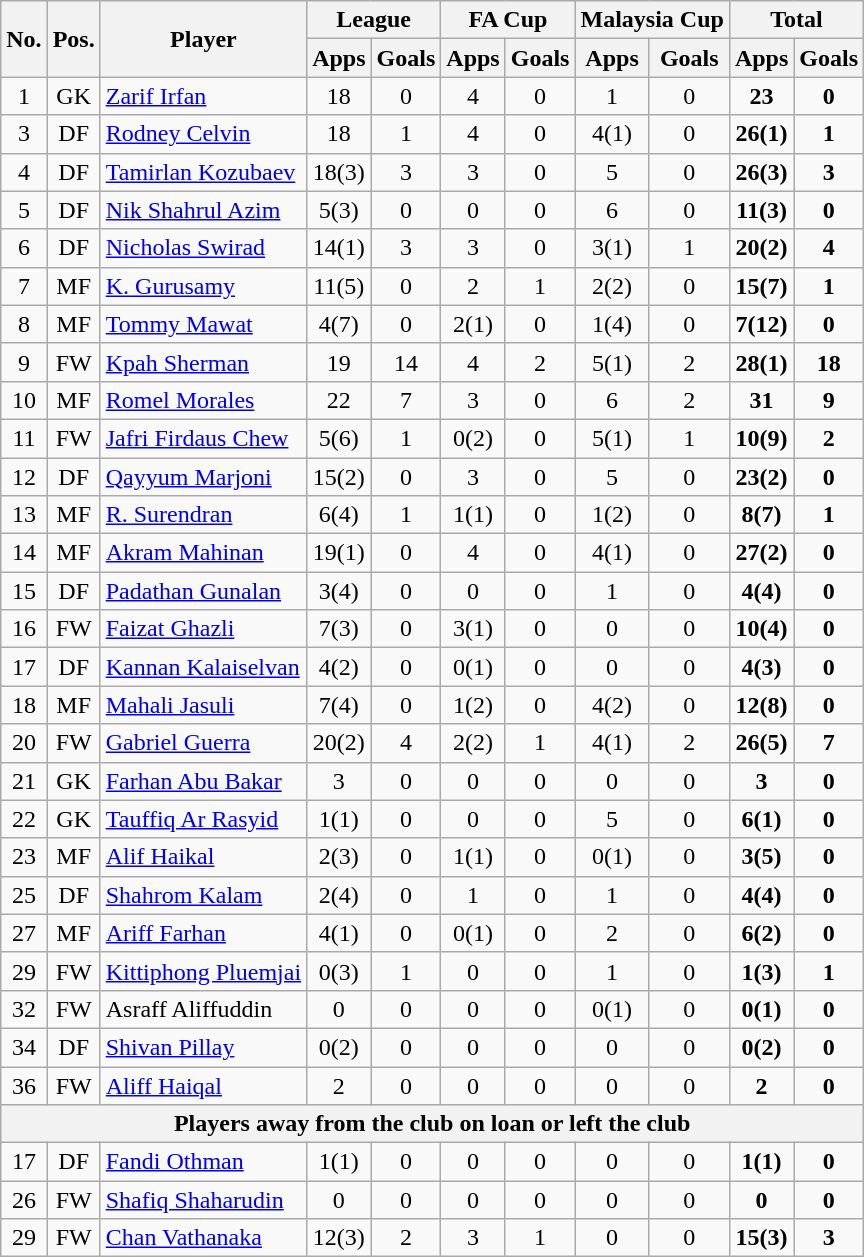<table class="wikitable" style="text-align:center">
<tr>
<th rowspan=2>No.</th>
<th rowspan=2>Pos.</th>
<th rowspan=2>Player</th>
<th colspan=2>League</th>
<th colspan=2>FA Cup</th>
<th colspan=2>Malaysia Cup</th>
<th colspan=2>Total</th>
</tr>
<tr>
<th>Apps</th>
<th>Goals</th>
<th>Apps</th>
<th>Goals</th>
<th>Apps</th>
<th>Goals</th>
<th>Apps</th>
<th>Goals</th>
</tr>
<tr>
<td>1</td>
<td>GK</td>
<td align=left> <a href='#'>Zarif Irfan</a></td>
<td>18</td>
<td>0</td>
<td>4</td>
<td>0</td>
<td>1</td>
<td>0</td>
<td><strong>23</strong></td>
<td><strong>0</strong></td>
</tr>
<tr>
<td>3</td>
<td>DF</td>
<td align=left> <a href='#'>Rodney Celvin</a></td>
<td>18</td>
<td>1</td>
<td>4</td>
<td>0</td>
<td>4(1)</td>
<td>0</td>
<td><strong>26(1)</strong></td>
<td><strong>1</strong></td>
</tr>
<tr>
<td>4</td>
<td>DF</td>
<td align=left> <a href='#'>Tamirlan Kozubaev</a></td>
<td>18(3)</td>
<td>3</td>
<td>3</td>
<td>0</td>
<td>5</td>
<td>0</td>
<td><strong>26(3)</strong></td>
<td><strong>3</strong></td>
</tr>
<tr>
<td>5</td>
<td>DF</td>
<td align=left> <a href='#'>Nik Shahrul Azim</a></td>
<td>5(3)</td>
<td>0</td>
<td>0</td>
<td>0</td>
<td>6</td>
<td>0</td>
<td><strong>11(3)</strong></td>
<td><strong>0</strong></td>
</tr>
<tr>
<td>6</td>
<td>DF</td>
<td align=left> <a href='#'>Nicholas Swirad</a></td>
<td>14(1)</td>
<td>3</td>
<td>3</td>
<td>0</td>
<td>3(1)</td>
<td>1</td>
<td><strong>20(2)</strong></td>
<td><strong>4</strong></td>
</tr>
<tr>
<td>7</td>
<td>MF</td>
<td align=left> <a href='#'>K. Gurusamy</a></td>
<td>11(5)</td>
<td>0</td>
<td>2</td>
<td>1</td>
<td>2(2)</td>
<td>0</td>
<td><strong>15(7)</strong></td>
<td><strong>1</strong></td>
</tr>
<tr>
<td>8</td>
<td>MF</td>
<td align=left> <a href='#'>Tommy Mawat</a></td>
<td>4(7)</td>
<td>0</td>
<td>2(1)</td>
<td>0</td>
<td>1(4)</td>
<td>0</td>
<td><strong>7(12)</strong></td>
<td><strong>0</strong></td>
</tr>
<tr>
<td>9</td>
<td>FW</td>
<td align=left> <a href='#'>Kpah Sherman</a></td>
<td>19</td>
<td>14</td>
<td>4</td>
<td>2</td>
<td>5(1)</td>
<td>2</td>
<td><strong>28(1)</strong></td>
<td><strong>18</strong></td>
</tr>
<tr>
<td>10</td>
<td>MF</td>
<td align=left> <a href='#'>Romel Morales</a></td>
<td>22</td>
<td>7</td>
<td>3</td>
<td>0</td>
<td>6</td>
<td>2</td>
<td><strong>31</strong></td>
<td><strong>9</strong></td>
</tr>
<tr>
<td>11</td>
<td>FW</td>
<td align=left> <a href='#'>Jafri Firdaus Chew</a></td>
<td>5(6)</td>
<td>1</td>
<td>0(2)</td>
<td>0</td>
<td>5(1)</td>
<td>1</td>
<td><strong>10(9)</strong></td>
<td><strong>2</strong></td>
</tr>
<tr>
<td>12</td>
<td>DF</td>
<td align=left> <a href='#'>Qayyum Marjoni</a></td>
<td>15(2)</td>
<td>0</td>
<td>3</td>
<td>0</td>
<td>5</td>
<td>0</td>
<td><strong>23(2)</strong></td>
<td><strong>0</strong></td>
</tr>
<tr>
<td>13</td>
<td>MF</td>
<td align=left> <a href='#'>R. Surendran</a></td>
<td>6(4)</td>
<td>1</td>
<td>1(1)</td>
<td>0</td>
<td>1(2)</td>
<td>0</td>
<td><strong>8(7)</strong></td>
<td><strong>1</strong></td>
</tr>
<tr>
<td>14</td>
<td>MF</td>
<td align=left> <a href='#'>Akram Mahinan</a></td>
<td>19(1)</td>
<td>0</td>
<td>4</td>
<td>0</td>
<td>4(1)</td>
<td>0</td>
<td><strong>27(2)</strong></td>
<td><strong>0</strong></td>
</tr>
<tr>
<td>15</td>
<td>DF</td>
<td align=left> <a href='#'>Padathan Gunalan</a></td>
<td>3(4)</td>
<td>0</td>
<td>0</td>
<td>0</td>
<td>1</td>
<td>0</td>
<td><strong>4(4)</strong></td>
<td><strong>0</strong></td>
</tr>
<tr>
<td>16</td>
<td>FW</td>
<td align=left> <a href='#'>Faizat Ghazli</a></td>
<td>7(3)</td>
<td>0</td>
<td>3(1)</td>
<td>0</td>
<td>0</td>
<td>0</td>
<td><strong>10(4)</strong></td>
<td><strong>0</strong></td>
</tr>
<tr>
<td>17</td>
<td>DF</td>
<td align=left> <a href='#'>Kannan Kalaiselvan</a></td>
<td>4(2)</td>
<td>0</td>
<td>0(1)</td>
<td>0</td>
<td>0</td>
<td>0</td>
<td><strong>4(3)</strong></td>
<td><strong>0</strong></td>
</tr>
<tr>
<td>18</td>
<td>MF</td>
<td align=left> <a href='#'>Mahali Jasuli</a></td>
<td>7(4)</td>
<td>0</td>
<td>1(2)</td>
<td>0</td>
<td>4(2)</td>
<td>0</td>
<td><strong>12(8)</strong></td>
<td><strong>0</strong></td>
</tr>
<tr>
<td>20</td>
<td>FW</td>
<td align=left> <a href='#'>Gabriel Guerra</a></td>
<td>20(2)</td>
<td>4</td>
<td>2(2)</td>
<td>1</td>
<td>4(1)</td>
<td>2</td>
<td><strong>26(5)</strong></td>
<td><strong>7</strong></td>
</tr>
<tr>
<td>21</td>
<td>GK</td>
<td align=left> <a href='#'>Farhan Abu Bakar</a></td>
<td>3</td>
<td>0</td>
<td>0</td>
<td>0</td>
<td>0</td>
<td>0</td>
<td><strong>3</strong></td>
<td><strong>0</strong></td>
</tr>
<tr>
<td>22</td>
<td>GK</td>
<td align=left> <a href='#'>Tauffiq Ar Rasyid</a></td>
<td>1(1)</td>
<td>0</td>
<td>0</td>
<td>0</td>
<td>5</td>
<td>0</td>
<td><strong>6(1)</strong></td>
<td><strong>0</strong></td>
</tr>
<tr>
<td>23</td>
<td>MF</td>
<td align=left> <a href='#'>Alif Haikal</a></td>
<td>2(3)</td>
<td>0</td>
<td>1(1)</td>
<td>0</td>
<td>0(1)</td>
<td>0</td>
<td><strong>3(5)</strong></td>
<td><strong>0</strong></td>
</tr>
<tr>
<td>25</td>
<td>DF</td>
<td align=left> <a href='#'>Shahrom Kalam</a></td>
<td>2(4)</td>
<td>0</td>
<td>1</td>
<td>0</td>
<td>1</td>
<td>0</td>
<td><strong>4(4)</strong></td>
<td><strong>0</strong></td>
</tr>
<tr>
<td>27</td>
<td>MF</td>
<td align=left> <a href='#'>Ariff Farhan</a></td>
<td>4(1)</td>
<td>0</td>
<td>0(1)</td>
<td>0</td>
<td>2</td>
<td>0</td>
<td><strong>6(2)</strong></td>
<td><strong>0</strong></td>
</tr>
<tr>
<td>29</td>
<td>FW</td>
<td align=left> <a href='#'>Kittiphong Pluemjai</a></td>
<td>0(3)</td>
<td>1</td>
<td>0</td>
<td>0</td>
<td>1</td>
<td>0</td>
<td><strong>1(3)</strong></td>
<td><strong>1</strong></td>
</tr>
<tr>
<td>32</td>
<td>FW</td>
<td align=left> Asraff Aliffuddin</td>
<td>0</td>
<td>0</td>
<td>0</td>
<td>0</td>
<td>0(1)</td>
<td>0</td>
<td><strong>0(1)</strong></td>
<td><strong>0</strong></td>
</tr>
<tr>
<td>34</td>
<td>DF</td>
<td align=left> <a href='#'>Shivan Pillay</a></td>
<td>0(2)</td>
<td>0</td>
<td>0</td>
<td>0</td>
<td>0</td>
<td>0</td>
<td><strong>0(2)</strong></td>
<td><strong>0</strong></td>
</tr>
<tr>
<td>36</td>
<td>FW</td>
<td align=left> <a href='#'>Aliff Haiqal</a></td>
<td>2</td>
<td>0</td>
<td>0</td>
<td>0</td>
<td>0</td>
<td>0</td>
<td><strong>2</strong></td>
<td><strong>0</strong></td>
</tr>
<tr>
<th colspan="14" text-align:center>Players away from the club on loan or left the club</th>
</tr>
<tr>
<td>17</td>
<td>DF</td>
<td align=left> <a href='#'>Fandi Othman</a></td>
<td>1(1)</td>
<td>0</td>
<td>0</td>
<td>0</td>
<td>0</td>
<td>0</td>
<td><strong>1(1)</strong></td>
<td><strong>0</strong></td>
</tr>
<tr>
<td>26</td>
<td>FW</td>
<td align=left> <a href='#'>Shafiq Shaharudin</a></td>
<td>0</td>
<td>0</td>
<td>0</td>
<td>0</td>
<td>0</td>
<td>0</td>
<td><strong>0</strong></td>
<td><strong>0</strong></td>
</tr>
<tr>
<td>29</td>
<td>FW</td>
<td align=left> <a href='#'>Chan Vathanaka</a></td>
<td>12(3)</td>
<td>2</td>
<td>3</td>
<td>1</td>
<td>0</td>
<td>0</td>
<td><strong>15(3)</strong></td>
<td><strong>3</strong></td>
</tr>
</table>
